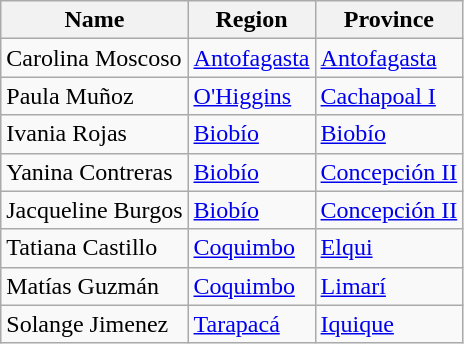<table class="wikitable">
<tr>
<th>Name</th>
<th>Region</th>
<th>Province</th>
</tr>
<tr>
<td>Carolina Moscoso</td>
<td><a href='#'>Antofagasta</a></td>
<td><a href='#'>Antofagasta</a></td>
</tr>
<tr>
<td>Paula Muñoz</td>
<td><a href='#'>O'Higgins</a></td>
<td><a href='#'>Cachapoal I</a></td>
</tr>
<tr>
<td>Ivania Rojas</td>
<td><a href='#'>Biobío</a></td>
<td><a href='#'>Biobío</a></td>
</tr>
<tr>
<td>Yanina Contreras</td>
<td><a href='#'>Biobío</a></td>
<td><a href='#'>Concepción II</a></td>
</tr>
<tr>
<td>Jacqueline Burgos</td>
<td><a href='#'>Biobío</a></td>
<td><a href='#'>Concepción II</a></td>
</tr>
<tr>
<td>Tatiana Castillo</td>
<td><a href='#'>Coquimbo</a></td>
<td><a href='#'>Elqui</a></td>
</tr>
<tr>
<td>Matías Guzmán</td>
<td><a href='#'>Coquimbo</a></td>
<td><a href='#'>Limarí</a></td>
</tr>
<tr>
<td>Solange Jimenez</td>
<td><a href='#'>Tarapacá</a></td>
<td><a href='#'>Iquique</a></td>
</tr>
</table>
